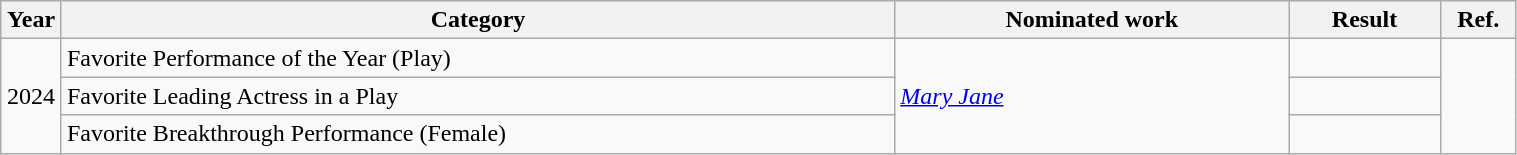<table class="wikitable" style="width:80%;">
<tr>
<th style="width:4%;">Year</th>
<th style="width:55%;">Category</th>
<th style="width:26%;">Nominated work</th>
<th style="width:10%;">Result</th>
<th width=5%>Ref.</th>
</tr>
<tr>
<td align="center" rowspan=3>2024</td>
<td>Favorite Performance of the Year (Play)</td>
<td rowspan=3><em><a href='#'>Mary Jane</a></em></td>
<td></td>
</tr>
<tr>
<td>Favorite Leading Actress in a Play</td>
<td></td>
</tr>
<tr>
<td>Favorite Breakthrough Performance (Female)</td>
<td></td>
</tr>
</table>
